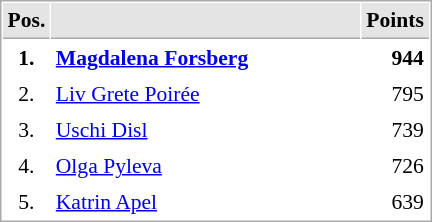<table cellspacing="1" cellpadding="3" style="border:1px solid #AAAAAA;font-size:90%">
<tr bgcolor="#E4E4E4">
<th style="border-bottom:1px solid #AAAAAA" width=10>Pos.</th>
<th style="border-bottom:1px solid #AAAAAA" width=200></th>
<th style="border-bottom:1px solid #AAAAAA" width=20>Points</th>
</tr>
<tr>
<td align="center"><strong>1.</strong></td>
<td> <strong><a href='#'>Magdalena Forsberg</a></strong></td>
<td align="right"><strong>944</strong></td>
</tr>
<tr>
<td align="center">2.</td>
<td> <a href='#'>Liv Grete Poirée</a></td>
<td align="right">795</td>
</tr>
<tr>
<td align="center">3.</td>
<td> <a href='#'>Uschi Disl</a></td>
<td align="right">739</td>
</tr>
<tr>
<td align="center">4.</td>
<td> <a href='#'>Olga Pyleva</a></td>
<td align="right">726</td>
</tr>
<tr>
<td align="center">5.</td>
<td> <a href='#'>Katrin Apel</a></td>
<td align="right">639</td>
</tr>
</table>
